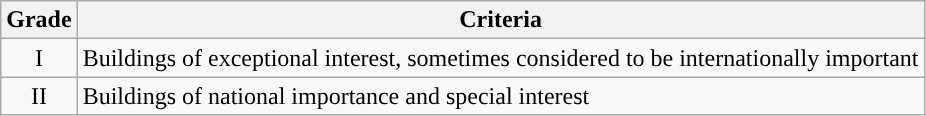<table class="wikitable">
<tr>
<th>Grade</th>
<th>Criteria</th>
</tr>
<tr>
<td align="center" >I</td>
<td>Buildings of exceptional interest, sometimes considered to be internationally important</td>
</tr>
<tr>
<td align="center" >II</td>
<td>Buildings of national importance and special interest</td>
</tr>
</table>
